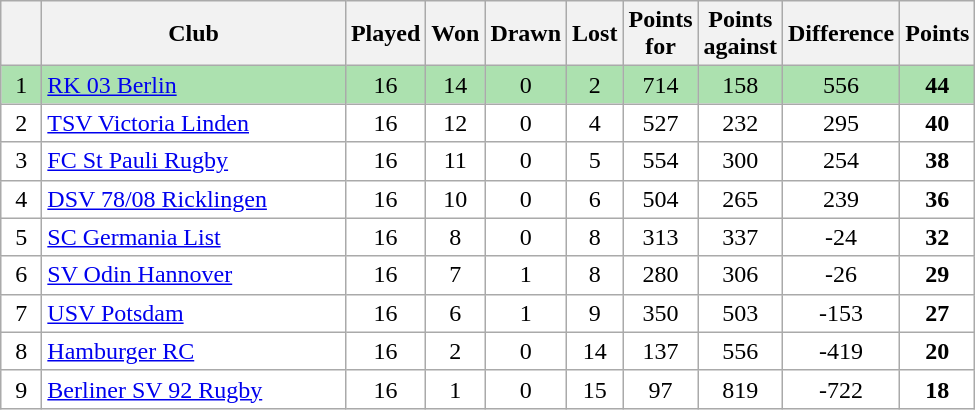<table class="wikitable" style="text-align: center;">
<tr>
<th bgcolor="#efefef" width="20"></th>
<th bgcolor="#efefef" width="195">Club</th>
<th bgcolor="#efefef" width="20">Played</th>
<th bgcolor="#efefef" width="20">Won</th>
<th bgcolor="#efefef" width="20">Drawn</th>
<th bgcolor="#efefef" width="20">Lost</th>
<th bgcolor="#efefef" width="20">Points for</th>
<th bgcolor="#efefef" width="20">Points against</th>
<th bgcolor="#efefef" width="20">Difference</th>
<th bgcolor="#efefef" width="20">Points</th>
</tr>
<tr bgcolor=#ACE1AF align=center>
<td>1</td>
<td align=left><a href='#'>RK 03 Berlin</a></td>
<td>16</td>
<td>14</td>
<td>0</td>
<td>2</td>
<td>714</td>
<td>158</td>
<td>556</td>
<td><strong>44</strong></td>
</tr>
<tr bgcolor=#ffffff align=center>
<td>2</td>
<td align=left><a href='#'>TSV Victoria Linden</a></td>
<td>16</td>
<td>12</td>
<td>0</td>
<td>4</td>
<td>527</td>
<td>232</td>
<td>295</td>
<td><strong>40</strong></td>
</tr>
<tr bgcolor=#ffffff align=center>
<td>3</td>
<td align=left><a href='#'>FC St Pauli Rugby</a></td>
<td>16</td>
<td>11</td>
<td>0</td>
<td>5</td>
<td>554</td>
<td>300</td>
<td>254</td>
<td><strong>38</strong></td>
</tr>
<tr bgcolor=#ffffff align=center>
<td>4</td>
<td align=left><a href='#'>DSV 78/08 Ricklingen</a></td>
<td>16</td>
<td>10</td>
<td>0</td>
<td>6</td>
<td>504</td>
<td>265</td>
<td>239</td>
<td><strong>36</strong></td>
</tr>
<tr bgcolor=#ffffff align=center>
<td>5</td>
<td align=left><a href='#'>SC Germania List</a></td>
<td>16</td>
<td>8</td>
<td>0</td>
<td>8</td>
<td>313</td>
<td>337</td>
<td>-24</td>
<td><strong>32</strong></td>
</tr>
<tr bgcolor=#ffffff align=center>
<td>6</td>
<td align=left><a href='#'>SV Odin Hannover</a></td>
<td>16</td>
<td>7</td>
<td>1</td>
<td>8</td>
<td>280</td>
<td>306</td>
<td>-26</td>
<td><strong>29</strong></td>
</tr>
<tr bgcolor=#ffffff align=center>
<td>7</td>
<td align=left><a href='#'>USV Potsdam</a></td>
<td>16</td>
<td>6</td>
<td>1</td>
<td>9</td>
<td>350</td>
<td>503</td>
<td>-153</td>
<td><strong>27</strong></td>
</tr>
<tr bgcolor=#ffffff align=center>
<td>8</td>
<td align=left><a href='#'>Hamburger RC</a></td>
<td>16</td>
<td>2</td>
<td>0</td>
<td>14</td>
<td>137</td>
<td>556</td>
<td>-419</td>
<td><strong>20</strong></td>
</tr>
<tr bgcolor=#ffffff align=center>
<td>9</td>
<td align=left><a href='#'>Berliner SV 92 Rugby</a></td>
<td>16</td>
<td>1</td>
<td>0</td>
<td>15</td>
<td>97</td>
<td>819</td>
<td>-722</td>
<td><strong>18</strong></td>
</tr>
</table>
